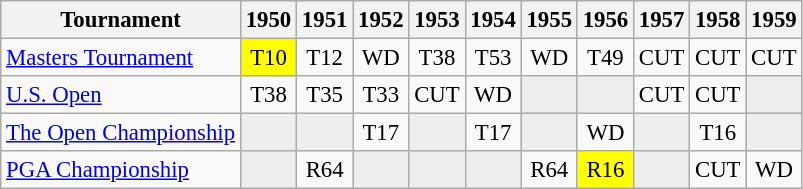<table class="wikitable" style="font-size:95%;text-align:center;">
<tr>
<th>Tournament</th>
<th>1950</th>
<th>1951</th>
<th>1952</th>
<th>1953</th>
<th>1954</th>
<th>1955</th>
<th>1956</th>
<th>1957</th>
<th>1958</th>
<th>1959</th>
</tr>
<tr>
<td align=left><a href='#'>Masters Tournament</a></td>
<td style="background:yellow;">T10</td>
<td>T12</td>
<td>WD</td>
<td>T38</td>
<td>T53</td>
<td>WD</td>
<td>T49</td>
<td>CUT</td>
<td>CUT</td>
<td>CUT</td>
</tr>
<tr>
<td align=left><a href='#'>U.S. Open</a></td>
<td>T38</td>
<td>T35</td>
<td>T33</td>
<td>CUT</td>
<td>WD</td>
<td style="background:#eeeeee;"></td>
<td style="background:#eeeeee;"></td>
<td>CUT</td>
<td>CUT</td>
<td style="background:#eeeeee;"></td>
</tr>
<tr>
<td align=left><a href='#'>The Open Championship</a></td>
<td style="background:#eeeeee;"></td>
<td style="background:#eeeeee;"></td>
<td>T17</td>
<td style="background:#eeeeee;"></td>
<td>T17</td>
<td style="background:#eeeeee;"></td>
<td>WD</td>
<td style="background:#eeeeee;"></td>
<td>T16</td>
<td style="background:#eeeeee;"></td>
</tr>
<tr>
<td align=left><a href='#'>PGA Championship</a></td>
<td style="background:#eeeeee;"></td>
<td>R64</td>
<td style="background:#eeeeee;"></td>
<td style="background:#eeeeee;"></td>
<td style="background:#eeeeee;"></td>
<td>R64</td>
<td style="background:yellow;">R16</td>
<td style="background:#eeeeee;"></td>
<td>CUT</td>
<td>WD</td>
</tr>
</table>
